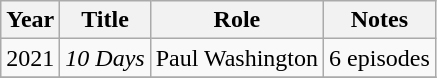<table class="wikitable">
<tr>
<th>Year</th>
<th>Title</th>
<th>Role</th>
<th>Notes</th>
</tr>
<tr>
<td>2021</td>
<td><em>10 Days</em></td>
<td>Paul Washington</td>
<td>6 episodes </td>
</tr>
<tr>
</tr>
</table>
